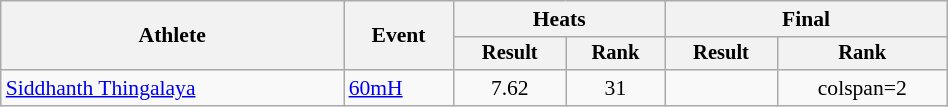<table class="wikitable" style="font-size:90%; width:50%">
<tr>
<th rowspan="2">Athlete</th>
<th rowspan="2">Event</th>
<th colspan="2">Heats</th>
<th colspan="2">Final</th>
</tr>
<tr style="font-size:95%">
<th>Result</th>
<th>Rank</th>
<th>Result</th>
<th>Rank</th>
</tr>
<tr style="text-align:center">
<td style="text-align:left"><a href='#'>Siddhanth Thingalaya</a></td>
<td style="text-align:left"><a href='#'>60mH</a></td>
<td>7.62</td>
<td>31</td>
<td></td>
<td>colspan=2 </td>
</tr>
</table>
